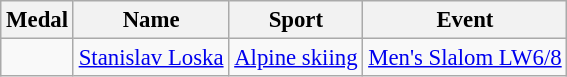<table class="wikitable sortable" style="font-size:95%">
<tr>
<th>Medal</th>
<th>Name</th>
<th>Sport</th>
<th>Event</th>
</tr>
<tr>
<td></td>
<td><a href='#'>Stanislav Loska</a></td>
<td><a href='#'>Alpine skiing</a></td>
<td><a href='#'>Men's Slalom LW6/8</a></td>
</tr>
</table>
